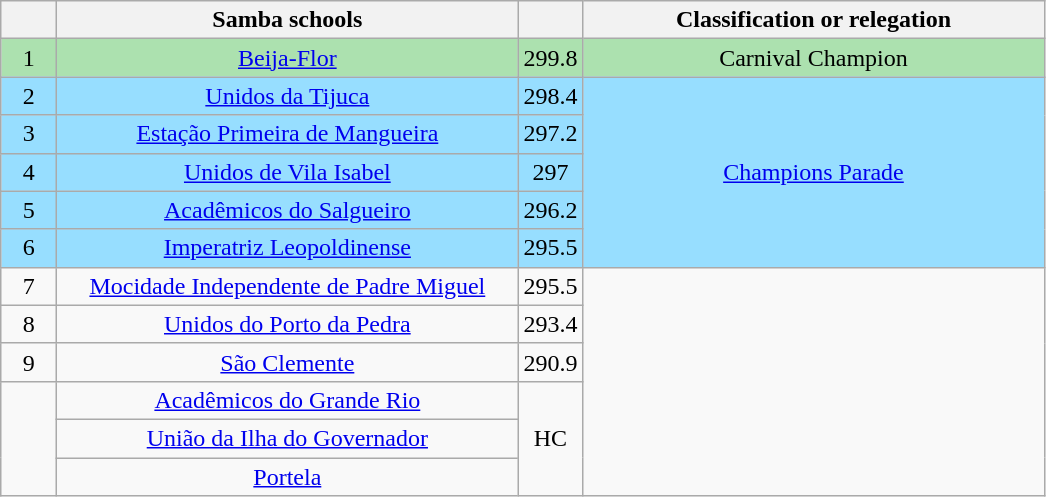<table class="wikitable">
<tr>
<th width="30"></th>
<th width="300">Samba schools</th>
<th width="20"></th>
<th width="300">Classification or relegation</th>
</tr>
<tr align="center">
<td bgcolor=ACE1AF>1</td>
<td bgcolor=ACE1AF><a href='#'>Beija-Flor</a></td>
<td bgcolor="ACE1AF">299.8</td>
<td bgcolor=ACE1AF>Carnival Champion</td>
</tr>
<tr align="center">
<td bgcolor=97DEFF>2</td>
<td bgcolor=97DEFF><a href='#'>Unidos da Tijuca</a></td>
<td bgcolor="97DEFF">298.4</td>
<td rowspan="5" bgcolor=97DEFF><a href='#'><span>Champions Parade</span></a></td>
</tr>
<tr align="center">
<td bgcolor=97DEFF>3</td>
<td bgcolor=97DEFF><a href='#'>Estação Primeira de Mangueira</a></td>
<td bgcolor="97DEFF">297.2</td>
</tr>
<tr align="center">
<td bgcolor=97DEFF>4</td>
<td bgcolor=97DEFF><a href='#'>Unidos de Vila Isabel</a></td>
<td bgcolor="97DEFF">297</td>
</tr>
<tr align="center">
<td bgcolor=97DEFF>5</td>
<td bgcolor=97DEFF><a href='#'>Acadêmicos do Salgueiro</a></td>
<td bgcolor="97DEFF">296.2</td>
</tr>
<tr align="center">
<td bgcolor=97DEFF>6</td>
<td bgcolor=97DEFF><a href='#'>Imperatriz Leopoldinense</a></td>
<td bgcolor="97DEFF">295.5</td>
</tr>
<tr align="center">
<td>7</td>
<td><a href='#'>Mocidade Independente de Padre Miguel</a></td>
<td>295.5</td>
<td rowspan="6"></td>
</tr>
<tr align="center">
<td>8</td>
<td><a href='#'>Unidos do Porto da Pedra</a></td>
<td>293.4</td>
</tr>
<tr align="center">
<td>9</td>
<td><a href='#'>São Clemente</a></td>
<td>290.9</td>
</tr>
<tr align="center">
<td rowspan="3"></td>
<td><a href='#'>Acadêmicos do Grande Rio</a></td>
<td rowspan="3"><span>HC</span></td>
</tr>
<tr align="center">
<td><a href='#'>União da Ilha do Governador</a></td>
</tr>
<tr align="center">
<td><a href='#'>Portela</a></td>
</tr>
</table>
